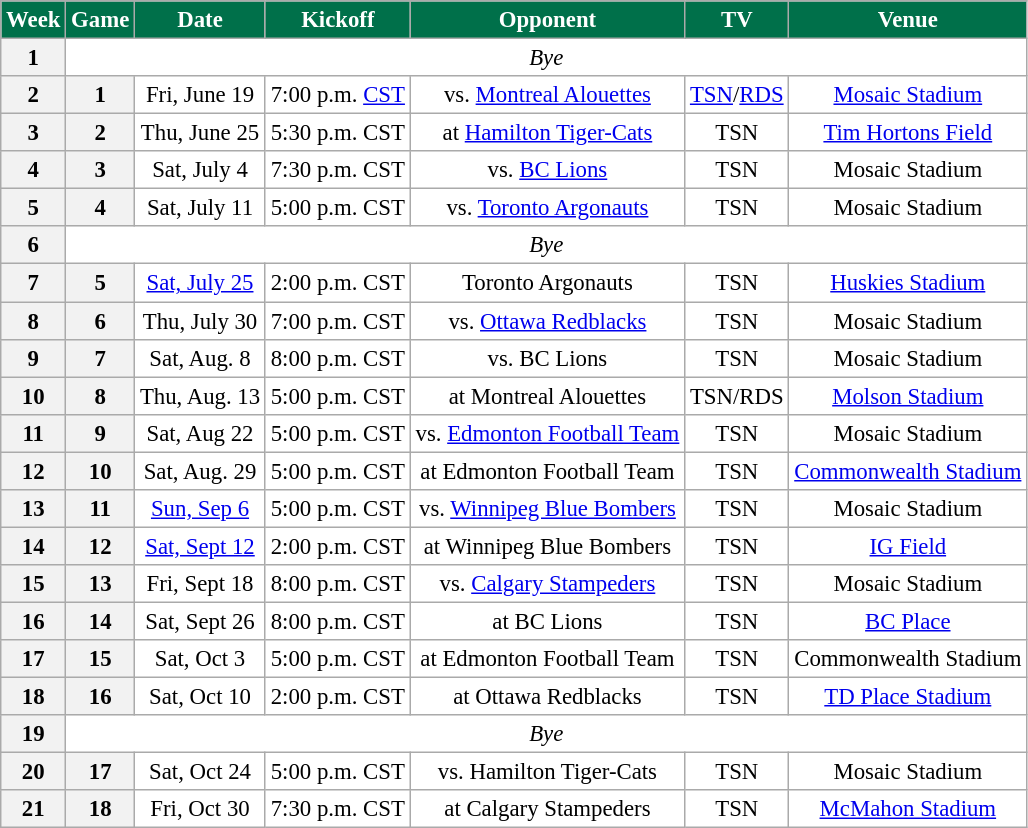<table class="wikitable" style="font-size: 95%;">
<tr>
<th style="background:#00704A;color:White;">Week</th>
<th style="background:#00704A;color:White;">Game</th>
<th style="background:#00704A;color:White;">Date</th>
<th style="background:#00704A;color:White;">Kickoff</th>
<th style="background:#00704A;color:White;">Opponent</th>
<th style="background:#00704A;color:White;">TV</th>
<th style="background:#00704A;color:White;">Venue</th>
</tr>
<tr align="center" bgcolor="#ffffff">
<th align="center">1</th>
<td colspan=10 align="center" valign="middle"><em>Bye</em></td>
</tr>
<tr align="center" bgcolor="#ffffff">
<th align="center">2</th>
<th align="center">1</th>
<td align="center">Fri, June 19</td>
<td align="center">7:00 p.m. <a href='#'>CST</a></td>
<td align="center">vs. <a href='#'>Montreal Alouettes</a></td>
<td align="center"><a href='#'>TSN</a>/<a href='#'>RDS</a></td>
<td align="center"><a href='#'>Mosaic Stadium</a></td>
</tr>
<tr align="center" bgcolor="#ffffff">
<th align="center">3</th>
<th align="center">2</th>
<td align="center">Thu, June 25</td>
<td align="center">5:30 p.m. CST</td>
<td align="center">at <a href='#'>Hamilton Tiger-Cats</a></td>
<td align="center">TSN</td>
<td align="center"><a href='#'>Tim Hortons Field</a></td>
</tr>
<tr align="center" bgcolor="#ffffff">
<th align="center">4</th>
<th align="center">3</th>
<td align="center">Sat, July 4</td>
<td align="center">7:30 p.m. CST</td>
<td align="center">vs. <a href='#'>BC Lions</a></td>
<td align="center">TSN</td>
<td align="center">Mosaic Stadium</td>
</tr>
<tr align="center" bgcolor="#ffffff">
<th align="center">5</th>
<th align="center">4</th>
<td align="center">Sat, July 11</td>
<td align="center">5:00 p.m. CST</td>
<td align="center">vs. <a href='#'>Toronto Argonauts</a></td>
<td align="center">TSN</td>
<td align="center">Mosaic Stadium</td>
</tr>
<tr align="center" bgcolor="#ffffff">
<th align="center">6</th>
<td colspan=10 align="center" valign="middle"><em>Bye</em></td>
</tr>
<tr align="center" bgcolor="#ffffff">
<th align="center">7</th>
<th align="center">5</th>
<td align="center"><a href='#'>Sat, July 25</a></td>
<td align="center">2:00 p.m. CST</td>
<td align="center">Toronto Argonauts</td>
<td align="center">TSN</td>
<td align="center"><a href='#'>Huskies Stadium</a></td>
</tr>
<tr align="center" bgcolor="#ffffff">
<th align="center">8</th>
<th align="center">6</th>
<td align="center">Thu, July 30</td>
<td align="center">7:00 p.m. CST</td>
<td align="center">vs. <a href='#'>Ottawa Redblacks</a></td>
<td align="center">TSN</td>
<td align="center">Mosaic Stadium</td>
</tr>
<tr align="center" bgcolor="#ffffff">
<th align="center">9</th>
<th align="center">7</th>
<td align="center">Sat, Aug. 8</td>
<td align="center">8:00 p.m. CST</td>
<td align="center">vs. BC Lions</td>
<td align="center">TSN</td>
<td align="center">Mosaic Stadium</td>
</tr>
<tr align="center" bgcolor="#ffffff">
<th align="center">10</th>
<th align="center">8</th>
<td align="center">Thu, Aug. 13</td>
<td align="center">5:00 p.m. CST</td>
<td align="center">at Montreal Alouettes</td>
<td align="center">TSN/RDS</td>
<td align="center"><a href='#'>Molson Stadium</a></td>
</tr>
<tr align="center" bgcolor="#ffffff">
<th align="center">11</th>
<th align="center">9</th>
<td align="center">Sat, Aug 22</td>
<td align="center">5:00 p.m. CST</td>
<td align="center">vs. <a href='#'>Edmonton Football Team</a></td>
<td align="center">TSN</td>
<td align="center">Mosaic Stadium</td>
</tr>
<tr align="center" bgcolor="#ffffff">
<th align="center">12</th>
<th align="center">10</th>
<td align="center">Sat, Aug. 29</td>
<td align="center">5:00 p.m. CST</td>
<td align="center">at Edmonton Football Team</td>
<td align="center">TSN</td>
<td align="center"><a href='#'>Commonwealth Stadium</a></td>
</tr>
<tr align="center" bgcolor="#ffffff">
<th align="center">13</th>
<th align="center">11</th>
<td align="center"><a href='#'>Sun, Sep 6</a></td>
<td align="center">5:00 p.m. CST</td>
<td align="center">vs. <a href='#'>Winnipeg Blue Bombers</a></td>
<td align="center">TSN</td>
<td align="center">Mosaic Stadium</td>
</tr>
<tr align="center" bgcolor="#ffffff">
<th align="center">14</th>
<th align="center">12</th>
<td align="center"><a href='#'>Sat, Sept 12</a></td>
<td align="center">2:00 p.m. CST</td>
<td align="center">at Winnipeg Blue Bombers</td>
<td align="center">TSN</td>
<td align="center"><a href='#'>IG Field</a></td>
</tr>
<tr align="center" bgcolor="#ffffff">
<th align="center">15</th>
<th align="center">13</th>
<td align="center">Fri, Sept 18</td>
<td align="center">8:00 p.m. CST</td>
<td align="center">vs. <a href='#'>Calgary Stampeders</a></td>
<td align="center">TSN</td>
<td align="center">Mosaic Stadium</td>
</tr>
<tr align="center" bgcolor="#ffffff">
<th align="center">16</th>
<th align="center">14</th>
<td align="center">Sat, Sept 26</td>
<td align="center">8:00 p.m. CST</td>
<td align="center">at BC Lions</td>
<td align="center">TSN</td>
<td align="center"><a href='#'>BC Place</a></td>
</tr>
<tr align="center" bgcolor="#ffffff">
<th align="center">17</th>
<th align="center">15</th>
<td align="center">Sat, Oct 3</td>
<td align="center">5:00 p.m. CST</td>
<td align="center">at Edmonton Football Team</td>
<td align="center">TSN</td>
<td align="center">Commonwealth Stadium</td>
</tr>
<tr align="center" bgcolor="#ffffff">
<th align="center">18</th>
<th align="center">16</th>
<td align="center">Sat, Oct 10</td>
<td align="center">2:00 p.m. CST</td>
<td align="center">at Ottawa Redblacks</td>
<td align="center">TSN</td>
<td align="center"><a href='#'>TD Place Stadium</a></td>
</tr>
<tr align="center" bgcolor="#ffffff">
<th align="center">19</th>
<td colspan=10 align="center" valign="middle"><em>Bye</em></td>
</tr>
<tr align="center" bgcolor="#ffffff">
<th align="center">20</th>
<th align="center">17</th>
<td align="center">Sat, Oct 24</td>
<td align="center">5:00 p.m. CST</td>
<td align="center">vs. Hamilton Tiger-Cats</td>
<td align="center">TSN</td>
<td align="center">Mosaic Stadium</td>
</tr>
<tr align="center" bgcolor="#ffffff">
<th align="center">21</th>
<th align="center">18</th>
<td align="center">Fri, Oct 30</td>
<td align="center">7:30 p.m. CST</td>
<td align="center">at Calgary Stampeders</td>
<td align="center">TSN</td>
<td align="center"><a href='#'>McMahon Stadium</a></td>
</tr>
</table>
